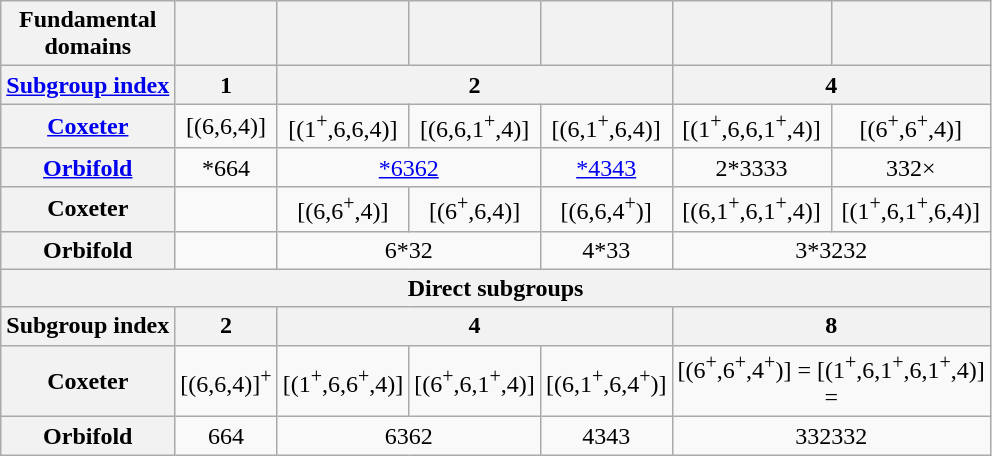<table class=wikitable>
<tr align=center>
<th>Fundamental<br>domains</th>
<th></th>
<th><br></th>
<th><br></th>
<th><br></th>
<th><br></th>
<th valign=top></th>
</tr>
<tr align=center>
<th><a href='#'>Subgroup index</a></th>
<th>1</th>
<th colspan=3>2</th>
<th colspan=2>4</th>
</tr>
<tr align=center>
<th><a href='#'>Coxeter</a></th>
<td>[(6,6,4)]<br></td>
<td>[(1<sup>+</sup>,6,6,4)]<br></td>
<td>[(6,6,1<sup>+</sup>,4)]<br></td>
<td>[(6,1<sup>+</sup>,6,4)]<br></td>
<td>[(1<sup>+</sup>,6,6,1<sup>+</sup>,4)]<br></td>
<td>[(6<sup>+</sup>,6<sup>+</sup>,4)]<br></td>
</tr>
<tr align=center>
<th><a href='#'>Orbifold</a></th>
<td>*664</td>
<td colspan=2><a href='#'>*6362</a></td>
<td><a href='#'>*4343</a></td>
<td>2*3333</td>
<td>332×</td>
</tr>
<tr align=center>
<th>Coxeter</th>
<td></td>
<td>[(6,6<sup>+</sup>,4)]<br></td>
<td>[(6<sup>+</sup>,6,4)]<br></td>
<td>[(6,6,4<sup>+</sup>)]<br></td>
<td>[(6,1<sup>+</sup>,6,1<sup>+</sup>,4)]<br></td>
<td>[(1<sup>+</sup>,6,1<sup>+</sup>,6,4)]<br></td>
</tr>
<tr align=center>
<th>Orbifold</th>
<td></td>
<td colspan=2>6*32</td>
<td>4*33</td>
<td colspan=2>3*3232</td>
</tr>
<tr align=center>
<th colspan=7>Direct subgroups</th>
</tr>
<tr align=center>
<th>Subgroup index</th>
<th>2</th>
<th colspan=3>4</th>
<th colspan=2>8</th>
</tr>
<tr align=center>
<th>Coxeter</th>
<td>[(6,6,4)]<sup>+</sup><br></td>
<td>[(1<sup>+</sup>,6,6<sup>+</sup>,4)]<br></td>
<td>[(6<sup>+</sup>,6,1<sup>+</sup>,4)]<br></td>
<td>[(6,1<sup>+</sup>,6,4<sup>+</sup>)]<br></td>
<td colspan=2>[(6<sup>+</sup>,6<sup>+</sup>,4<sup>+</sup>)] = [(1<sup>+</sup>,6,1<sup>+</sup>,6,1<sup>+</sup>,4)]<br> = </td>
</tr>
<tr align=center>
<th>Orbifold</th>
<td>664</td>
<td colspan=2>6362</td>
<td>4343</td>
<td colspan=2>332332</td>
</tr>
</table>
